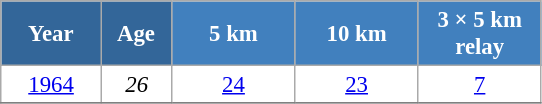<table class="wikitable" style="font-size:95%; text-align:center; border:grey solid 1px; border-collapse:collapse; background:#ffffff;">
<tr>
<th style="background-color:#369; color:white; width:60px;"> Year </th>
<th style="background-color:#369; color:white; width:40px;"> Age </th>
<th style="background-color:#4180be; color:white; width:75px;"> 5 km </th>
<th style="background-color:#4180be; color:white; width:75px;"> 10 km </th>
<th style="background-color:#4180be; color:white; width:75px;"> 3 × 5 km <br> relay </th>
</tr>
<tr>
<td><a href='#'>1964</a></td>
<td><em>26</em></td>
<td><a href='#'>24</a></td>
<td><a href='#'>23</a></td>
<td><a href='#'>7</a></td>
</tr>
<tr>
</tr>
</table>
